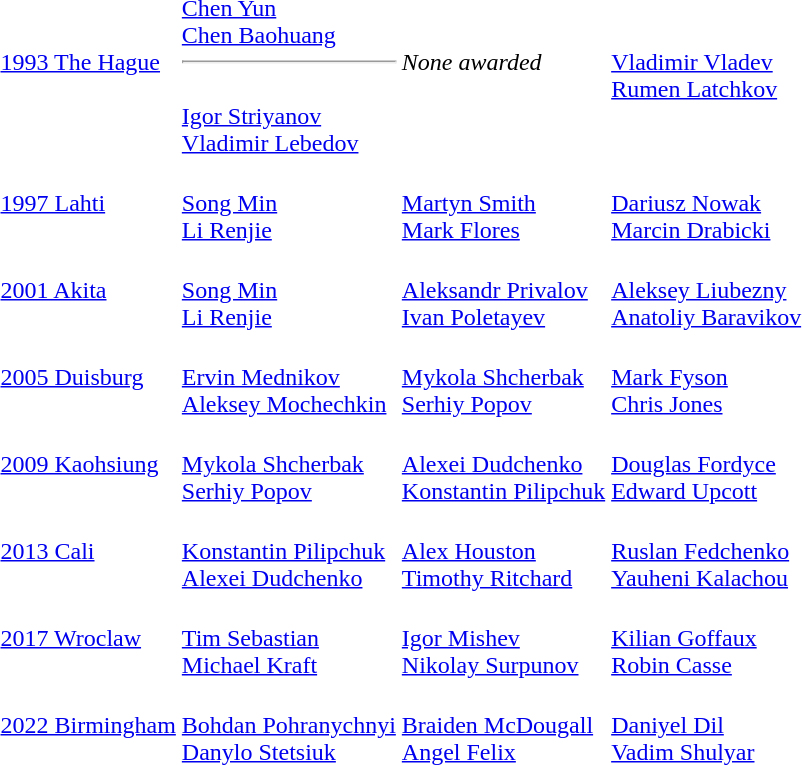<table>
<tr>
<td><a href='#'>1993 The Hague</a></td>
<td><br><a href='#'>Chen Yun</a><br><a href='#'>Chen Baohuang</a><hr><br><a href='#'>Igor Striyanov</a><br><a href='#'>Vladimir Lebedov</a></td>
<td><em>None awarded</em></td>
<td><br><a href='#'>Vladimir Vladev</a><br><a href='#'>Rumen Latchkov</a></td>
</tr>
<tr>
<td><a href='#'>1997 Lahti</a></td>
<td><br><a href='#'>Song Min</a><br><a href='#'>Li Renjie</a></td>
<td><br><a href='#'>Martyn Smith</a><br><a href='#'>Mark Flores</a></td>
<td><br><a href='#'>Dariusz Nowak</a><br><a href='#'>Marcin Drabicki</a></td>
</tr>
<tr>
<td><a href='#'>2001 Akita</a></td>
<td><br><a href='#'>Song Min</a><br><a href='#'>Li Renjie</a></td>
<td><br><a href='#'>Aleksandr Privalov</a><br><a href='#'>Ivan Poletayev</a></td>
<td><br><a href='#'>Aleksey Liubezny</a><br><a href='#'>Anatoliy Baravikov</a></td>
</tr>
<tr>
<td><a href='#'>2005 Duisburg</a></td>
<td><br><a href='#'>Ervin Mednikov</a><br><a href='#'>Aleksey Mochechkin</a></td>
<td><br><a href='#'>Mykola Shcherbak</a><br><a href='#'>Serhiy Popov</a></td>
<td><br> <a href='#'>Mark Fyson</a><br><a href='#'>Chris Jones</a></td>
</tr>
<tr>
<td><a href='#'>2009 Kaohsiung</a></td>
<td><br><a href='#'>Mykola Shcherbak</a><br><a href='#'>Serhiy Popov</a></td>
<td><br><a href='#'>Alexei Dudchenko</a><br><a href='#'>Konstantin Pilipchuk</a></td>
<td><br><a href='#'>Douglas Fordyce</a><br><a href='#'>Edward Upcott</a></td>
</tr>
<tr>
<td><a href='#'>2013 Cali</a></td>
<td><br><a href='#'>Konstantin Pilipchuk</a> <br> <a href='#'>Alexei Dudchenko</a></td>
<td><br><a href='#'>Alex Houston</a><br><a href='#'>Timothy Ritchard</a></td>
<td><br><a href='#'>Ruslan Fedchenko</a><br><a href='#'>Yauheni Kalachou</a></td>
</tr>
<tr>
<td><a href='#'>2017 Wroclaw</a></td>
<td><br><a href='#'>Tim Sebastian</a><br><a href='#'>Michael Kraft</a></td>
<td><br><a href='#'>Igor Mishev</a><br><a href='#'>Nikolay Surpunov</a></td>
<td><br><a href='#'>Kilian Goffaux</a><br><a href='#'>Robin Casse</a></td>
</tr>
<tr>
<td><a href='#'>2022 Birmingham</a></td>
<td><br><a href='#'>Bohdan Pohranychnyi</a> <br> <a href='#'>Danylo Stetsiuk</a></td>
<td><br><a href='#'>Braiden McDougall</a> <br> <a href='#'>Angel Felix</a></td>
<td><br><a href='#'>Daniyel Dil</a> <br> <a href='#'>Vadim Shulyar</a></td>
</tr>
</table>
